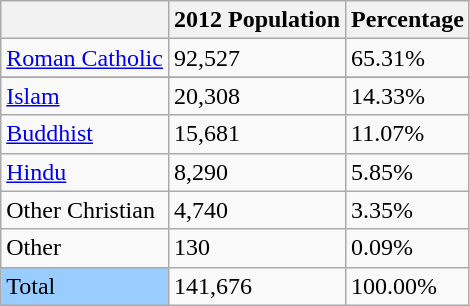<table class="wikitable">
<tr>
<th></th>
<th>2012 Population</th>
<th>Percentage</th>
</tr>
<tr>
<td><a href='#'>Roman Catholic</a></td>
<td>92,527</td>
<td>65.31%</td>
</tr>
<tr>
</tr>
<tr>
<td><a href='#'>Islam</a></td>
<td>20,308</td>
<td>14.33%</td>
</tr>
<tr>
<td><a href='#'>Buddhist</a></td>
<td>15,681</td>
<td>11.07%</td>
</tr>
<tr>
<td><a href='#'>Hindu</a></td>
<td>8,290</td>
<td>5.85%</td>
</tr>
<tr>
<td>Other Christian</td>
<td>4,740</td>
<td>3.35%</td>
</tr>
<tr>
<td>Other</td>
<td>130</td>
<td>0.09%</td>
</tr>
<tr>
<td align=left style="background: #99CCFF;">Total</td>
<td>141,676</td>
<td>100.00%</td>
</tr>
</table>
